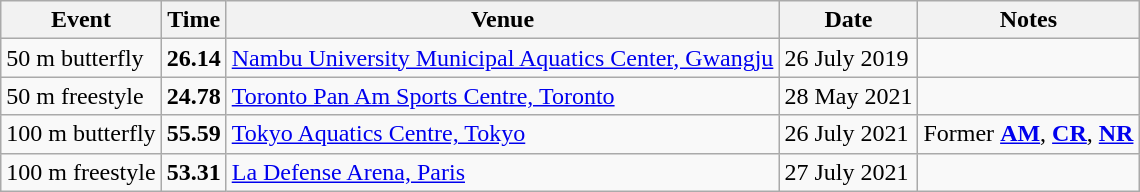<table class="wikitable">
<tr>
<th>Event</th>
<th>Time</th>
<th>Venue</th>
<th>Date</th>
<th>Notes</th>
</tr>
<tr>
<td>50 m butterfly</td>
<td><strong>26.14</strong></td>
<td><a href='#'>Nambu University Municipal Aquatics Center, Gwangju</a></td>
<td>26 July 2019</td>
<td></td>
</tr>
<tr>
<td>50 m freestyle</td>
<td><strong>24.78</strong></td>
<td><a href='#'>Toronto Pan Am Sports Centre, Toronto</a></td>
<td>28 May 2021</td>
<td></td>
</tr>
<tr>
<td>100 m butterfly</td>
<td><strong>55.59</strong></td>
<td><a href='#'>Tokyo Aquatics Centre, Tokyo</a></td>
<td>26 July 2021</td>
<td>Former <strong><a href='#'>AM</a></strong>, <strong><a href='#'>CR</a></strong>, <strong><a href='#'>NR</a></strong></td>
</tr>
<tr>
<td>100 m freestyle</td>
<td><strong>53.31</strong></td>
<td><a href='#'>La Defense Arena, Paris</a></td>
<td>27 July 2021</td>
<td></td>
</tr>
</table>
